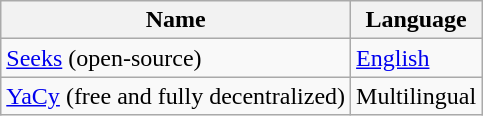<table class="wikitable sortable">
<tr>
<th>Name</th>
<th>Language</th>
</tr>
<tr>
<td><a href='#'>Seeks</a> (open-source)</td>
<td><a href='#'>English</a></td>
</tr>
<tr>
<td><a href='#'>YaCy</a> (free and fully decentralized)</td>
<td>Multilingual</td>
</tr>
</table>
